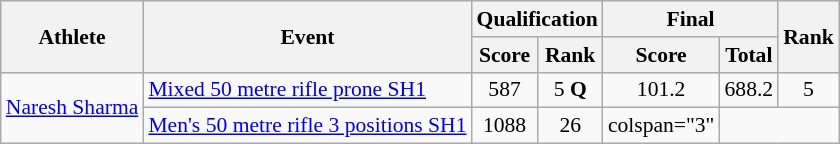<table class="wikitable" style="font-size:90%">
<tr>
<th rowspan="2">Athlete</th>
<th rowspan="2">Event</th>
<th colspan="2">Qualification</th>
<th colspan="2">Final</th>
<th rowspan="2">Rank</th>
</tr>
<tr>
<th>Score</th>
<th>Rank</th>
<th>Score</th>
<th>Total</th>
</tr>
<tr>
<td rowspan="2"><a href='#'>Naresh Sharma</a></td>
<td><a href='#'>Mixed 50 metre rifle prone SH1</a></td>
<td align="center">587</td>
<td align="center">5 <strong>Q</strong></td>
<td align="center">101.2</td>
<td align="center">688.2</td>
<td align="center">5</td>
</tr>
<tr>
<td><a href='#'>Men's 50 metre rifle 3 positions SH1</a></td>
<td align="center">1088</td>
<td align="center">26</td>
<td>colspan="3" </td>
</tr>
</table>
